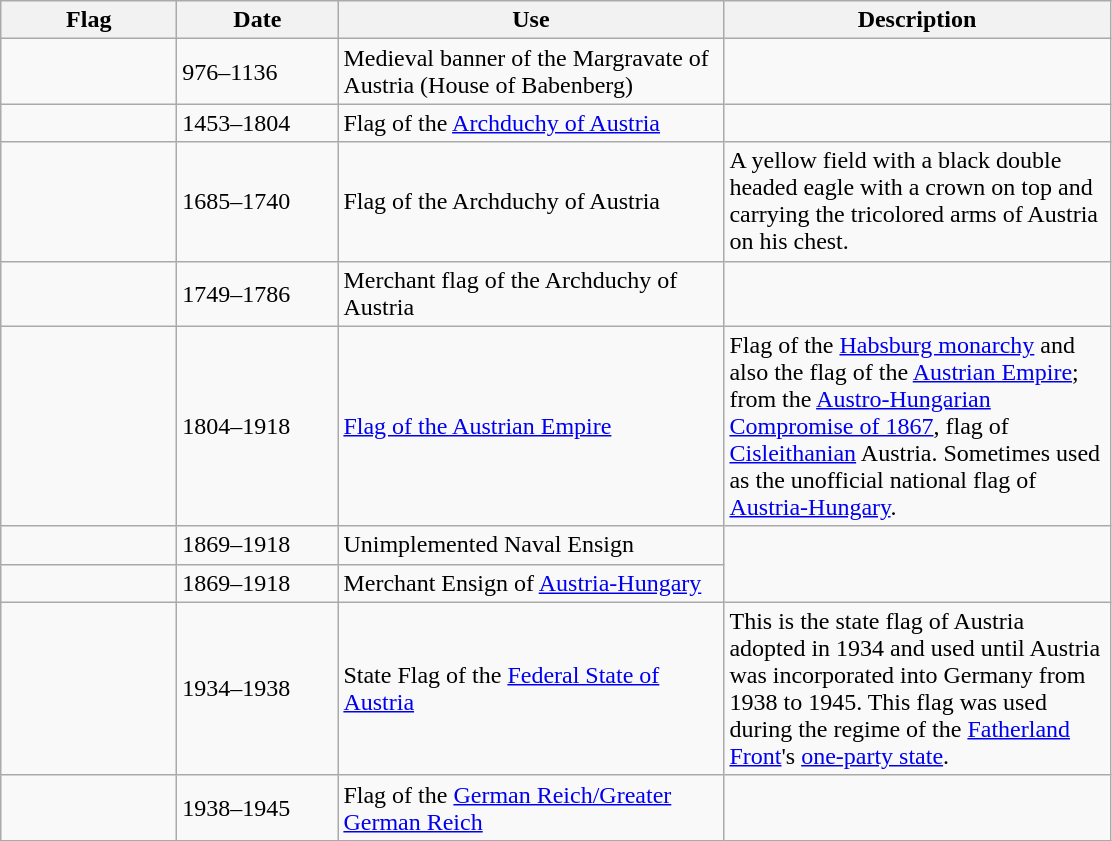<table class="wikitable">
<tr>
<th width="110">Flag</th>
<th width="100">Date</th>
<th width="250">Use</th>
<th width="250">Description</th>
</tr>
<tr>
<td></td>
<td>976–1136</td>
<td>Medieval banner of the Margravate of Austria (House of Babenberg)</td>
<td></td>
</tr>
<tr>
<td></td>
<td>1453–1804</td>
<td>Flag of the <a href='#'>Archduchy of Austria</a></td>
</tr>
<tr>
<td></td>
<td>1685–1740</td>
<td>Flag of the Archduchy of Austria</td>
<td>A yellow field with a black double headed eagle with a crown on top and carrying the tricolored arms of Austria on his chest.</td>
</tr>
<tr>
<td></td>
<td>1749–1786</td>
<td>Merchant flag of the Archduchy of Austria</td>
</tr>
<tr>
<td></td>
<td>1804–1918</td>
<td><a href='#'>Flag of the Austrian Empire</a></td>
<td>Flag of the <a href='#'>Habsburg monarchy</a> and also the flag of the <a href='#'>Austrian Empire</a>; from the <a href='#'>Austro-Hungarian Compromise of 1867</a>, flag of <a href='#'>Cisleithanian</a> Austria. Sometimes used as the unofficial national flag of <a href='#'>Austria-Hungary</a>.</td>
</tr>
<tr>
<td></td>
<td>1869–1918</td>
<td>Unimplemented Naval Ensign</td>
</tr>
<tr>
<td></td>
<td>1869–1918</td>
<td>Merchant Ensign of <a href='#'>Austria-Hungary</a></td>
</tr>
<tr>
<td></td>
<td>1934–1938</td>
<td>State Flag of the <a href='#'>Federal State of Austria</a></td>
<td>This is the state flag of Austria adopted in 1934 and used until Austria was incorporated into Germany from 1938 to 1945. This flag was used during the regime of the <a href='#'>Fatherland Front</a>'s <a href='#'>one-party state</a>.</td>
</tr>
<tr>
<td></td>
<td>1938–1945</td>
<td>Flag of the <a href='#'>German Reich/Greater German Reich</a></td>
</tr>
</table>
